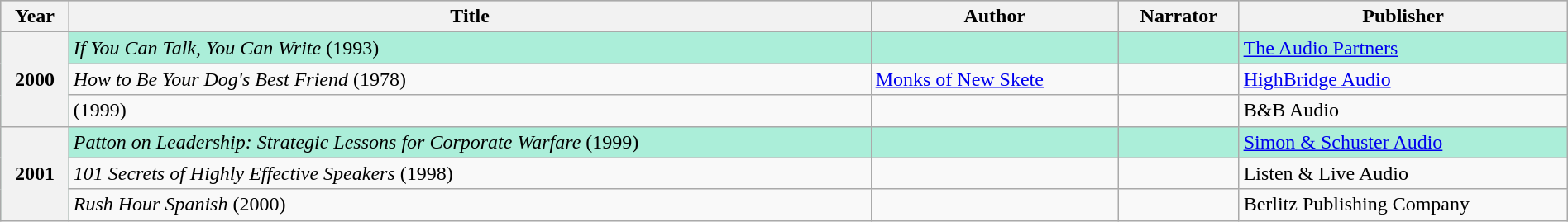<table class="wikitable sortable mw-collapsible" style="width:100%">
<tr bgcolor="#bebebe">
<th scope=“col” width=“4%”>Year</th>
<th scope=“col” width=“24%”>Title</th>
<th>Author</th>
<th>Narrator</th>
<th scope=“col” width=“24%”>Publisher</th>
</tr>
<tr style=background:#ABEED9>
<th rowspan="3"><strong>2000</strong><br></th>
<td><em>If You Can Talk, You Can Write</em> (1993)</td>
<td></td>
<td></td>
<td><a href='#'>The Audio Partners</a></td>
</tr>
<tr>
<td><em>How to Be Your Dog's Best Friend</em> (1978)</td>
<td><a href='#'>Monks of New Skete</a></td>
<td></td>
<td><a href='#'>HighBridge Audio</a></td>
</tr>
<tr>
<td> (1999)</td>
<td></td>
<td></td>
<td>B&B Audio</td>
</tr>
<tr style=background:#ABEED9>
<th rowspan="3"><strong>2001</strong><br></th>
<td><em>Patton on Leadership: Strategic Lessons for Corporate Warfare</em> (1999)</td>
<td></td>
<td></td>
<td><a href='#'>Simon & Schuster Audio</a></td>
</tr>
<tr>
<td><em>101 Secrets of Highly Effective Speakers</em> (1998)</td>
<td></td>
<td></td>
<td>Listen & Live Audio</td>
</tr>
<tr>
<td><em>Rush Hour Spanish</em> (2000)</td>
<td></td>
<td></td>
<td>Berlitz Publishing Company</td>
</tr>
</table>
